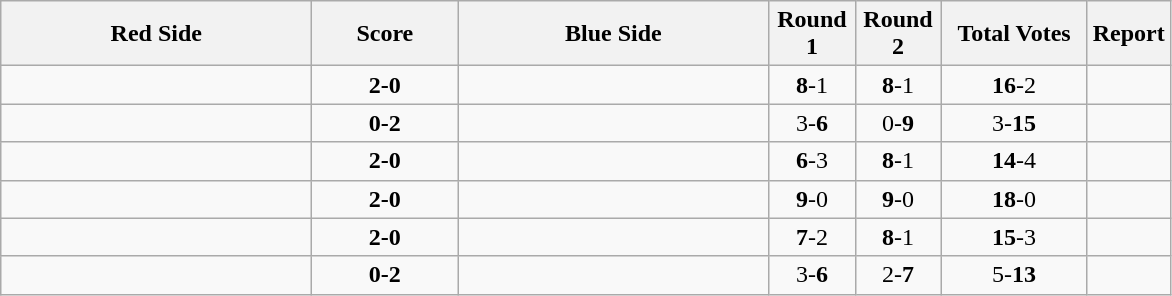<table class="wikitable" style="text-align: center;">
<tr>
<th align="right" width="200">Red Side</th>
<th width="90">Score</th>
<th align="right" width="200">Blue Side</th>
<th width="50">Round 1</th>
<th width="50">Round 2</th>
<th width="90">Total Votes</th>
<th>Report</th>
</tr>
<tr>
<td align=left><strong></strong></td>
<td><strong>2-0</strong></td>
<td align=left></td>
<td><strong>8</strong>-1</td>
<td><strong>8</strong>-1</td>
<td><strong>16</strong>-2</td>
<td></td>
</tr>
<tr>
<td align=left></td>
<td><strong>0-2</strong></td>
<td align=left><strong></strong></td>
<td>3-<strong>6</strong></td>
<td>0-<strong>9</strong></td>
<td>3-<strong>15</strong></td>
<td></td>
</tr>
<tr>
<td align=left><strong></strong></td>
<td><strong>2-0</strong></td>
<td align=left></td>
<td><strong>6</strong>-3</td>
<td><strong>8</strong>-1</td>
<td><strong>14</strong>-4</td>
<td></td>
</tr>
<tr>
<td align=left><strong></strong></td>
<td><strong>2-0</strong></td>
<td align=left></td>
<td><strong>9</strong>-0</td>
<td><strong>9</strong>-0</td>
<td><strong>18</strong>-0</td>
<td></td>
</tr>
<tr>
<td align=left><strong></strong></td>
<td><strong>2-0</strong></td>
<td align=left></td>
<td><strong>7</strong>-2</td>
<td><strong>8</strong>-1</td>
<td><strong>15</strong>-3</td>
<td></td>
</tr>
<tr>
<td align=left></td>
<td><strong>0-2</strong></td>
<td align=left><strong></strong></td>
<td>3-<strong>6</strong></td>
<td>2-<strong>7</strong></td>
<td>5-<strong>13</strong></td>
<td></td>
</tr>
</table>
